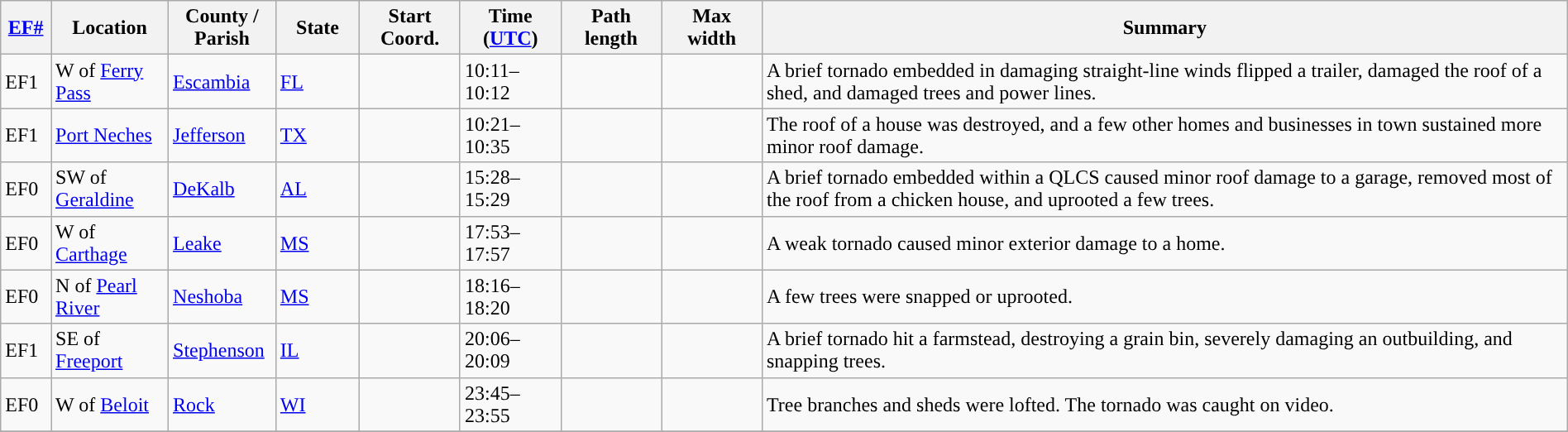<table class="wikitable sortable" style="width:100%;">
<tr>
<th scope="col"  style="width:3%; text-align:center;"><a href='#'>EF#</a></th>
<th scope="col"  style="width:7%; text-align:center;" class="unsortable">Location</th>
<th scope="col"  style="width:6%; text-align:center;" class="unsortable">County / Parish</th>
<th scope="col"  style="width:5%; text-align:center;">State</th>
<th scope="col"  style="width:6%; text-align:center;">Start Coord.</th>
<th scope="col"  style="width:6%; text-align:center;">Time (<a href='#'>UTC</a>)</th>
<th scope="col"  style="width:6%; text-align:center;">Path length</th>
<th scope="col"  style="width:6%; text-align:center;">Max width</th>
<th scope="col" class="unsortable" style="width:48%; text-align:center;">Summary</th>
</tr>
<tr>
<td>EF1</td>
<td>W of <a href='#'>Ferry Pass</a></td>
<td><a href='#'>Escambia</a></td>
<td><a href='#'>FL</a></td>
<td></td>
<td>10:11–10:12</td>
<td></td>
<td></td>
<td>A brief tornado embedded in damaging straight-line winds flipped a trailer, damaged the roof of a shed, and damaged trees and power lines.</td>
</tr>
<tr>
<td>EF1</td>
<td><a href='#'>Port Neches</a></td>
<td><a href='#'>Jefferson</a></td>
<td><a href='#'>TX</a></td>
<td></td>
<td>10:21–10:35</td>
<td></td>
<td></td>
<td>The roof of a house was destroyed, and a few other homes and businesses in town sustained more minor roof damage.</td>
</tr>
<tr>
<td>EF0</td>
<td>SW of <a href='#'>Geraldine</a></td>
<td><a href='#'>DeKalb</a></td>
<td><a href='#'>AL</a></td>
<td></td>
<td>15:28–15:29</td>
<td></td>
<td></td>
<td>A brief tornado embedded within a QLCS caused minor roof damage to a garage, removed most of the roof from a chicken house, and uprooted a few trees.</td>
</tr>
<tr>
<td>EF0</td>
<td>W of <a href='#'>Carthage</a></td>
<td><a href='#'>Leake</a></td>
<td><a href='#'>MS</a></td>
<td></td>
<td>17:53–17:57</td>
<td></td>
<td></td>
<td>A weak tornado caused minor exterior damage to a home.</td>
</tr>
<tr>
<td>EF0</td>
<td>N of <a href='#'>Pearl River</a></td>
<td><a href='#'>Neshoba</a></td>
<td><a href='#'>MS</a></td>
<td></td>
<td>18:16–18:20</td>
<td></td>
<td></td>
<td>A few trees were snapped or uprooted.</td>
</tr>
<tr>
<td>EF1</td>
<td>SE of <a href='#'>Freeport</a></td>
<td><a href='#'>Stephenson</a></td>
<td><a href='#'>IL</a></td>
<td></td>
<td>20:06–20:09</td>
<td></td>
<td></td>
<td>A brief tornado hit a farmstead, destroying a grain bin, severely damaging an outbuilding, and snapping trees.</td>
</tr>
<tr>
<td>EF0</td>
<td>W of <a href='#'>Beloit</a></td>
<td><a href='#'>Rock</a></td>
<td><a href='#'>WI</a></td>
<td></td>
<td>23:45–23:55</td>
<td></td>
<td></td>
<td>Tree branches and sheds were lofted. The tornado was caught on video.</td>
</tr>
<tr>
</tr>
</table>
